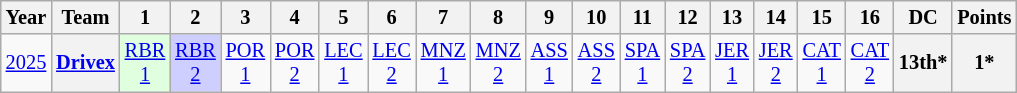<table class="wikitable" style="text-align:center; font-size:85%">
<tr>
<th>Year</th>
<th>Team</th>
<th>1</th>
<th>2</th>
<th>3</th>
<th>4</th>
<th>5</th>
<th>6</th>
<th>7</th>
<th>8</th>
<th>9</th>
<th>10</th>
<th>11</th>
<th>12</th>
<th>13</th>
<th>14</th>
<th>15</th>
<th>16</th>
<th>DC</th>
<th>Points</th>
</tr>
<tr>
<td><a href='#'>2025</a></td>
<th nowrap><a href='#'>Drivex</a></th>
<td style="background:#DFFFDF"><a href='#'>RBR<br>1</a><br></td>
<td style="background:#CFCFFF"><a href='#'>RBR<br>2</a><br></td>
<td><a href='#'>POR<br>1</a></td>
<td><a href='#'>POR<br>2</a></td>
<td><a href='#'>LEC<br>1</a></td>
<td><a href='#'>LEC<br>2</a></td>
<td><a href='#'>MNZ<br>1</a></td>
<td><a href='#'>MNZ<br>2</a></td>
<td><a href='#'>ASS<br>1</a></td>
<td><a href='#'>ASS<br>2</a></td>
<td><a href='#'>SPA<br>1</a></td>
<td><a href='#'>SPA<br>2</a></td>
<td><a href='#'>JER<br>1</a></td>
<td><a href='#'>JER<br>2</a></td>
<td><a href='#'>CAT<br>1</a></td>
<td><a href='#'>CAT<br>2</a></td>
<th>13th*</th>
<th>1*</th>
</tr>
</table>
